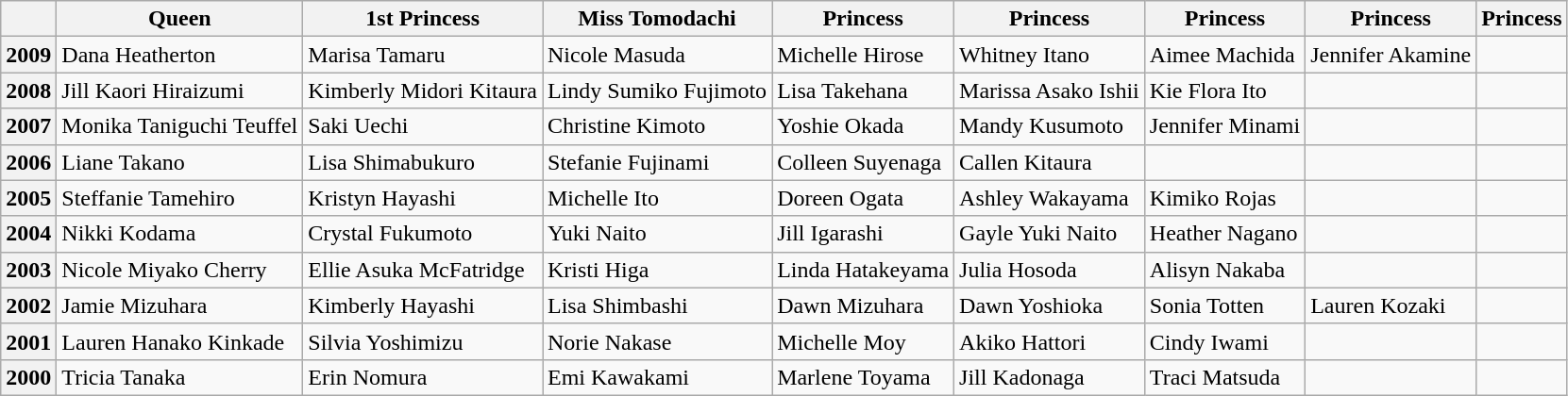<table class="wikitable">
<tr>
<th></th>
<th>Queen</th>
<th>1st Princess</th>
<th>Miss Tomodachi</th>
<th>Princess</th>
<th>Princess</th>
<th>Princess</th>
<th>Princess</th>
<th>Princess</th>
</tr>
<tr>
<th>2009</th>
<td>Dana Heatherton</td>
<td>Marisa Tamaru</td>
<td>Nicole Masuda</td>
<td>Michelle Hirose</td>
<td>Whitney Itano</td>
<td>Aimee Machida</td>
<td>Jennifer Akamine</td>
<td></td>
</tr>
<tr>
<th>2008</th>
<td>Jill Kaori Hiraizumi</td>
<td>Kimberly Midori Kitaura</td>
<td>Lindy Sumiko Fujimoto</td>
<td>Lisa Takehana</td>
<td>Marissa Asako Ishii</td>
<td>Kie Flora Ito</td>
<td></td>
<td></td>
</tr>
<tr>
<th>2007</th>
<td>Monika Taniguchi Teuffel</td>
<td>Saki Uechi</td>
<td>Christine Kimoto</td>
<td>Yoshie Okada</td>
<td>Mandy Kusumoto</td>
<td>Jennifer Minami</td>
<td></td>
<td></td>
</tr>
<tr>
<th>2006</th>
<td>Liane Takano</td>
<td>Lisa Shimabukuro</td>
<td>Stefanie Fujinami</td>
<td>Colleen Suyenaga</td>
<td>Callen Kitaura</td>
<td></td>
<td></td>
<td></td>
</tr>
<tr>
<th>2005</th>
<td>Steffanie Tamehiro</td>
<td>Kristyn Hayashi</td>
<td>Michelle Ito</td>
<td>Doreen Ogata</td>
<td>Ashley Wakayama</td>
<td>Kimiko Rojas</td>
<td></td>
<td></td>
</tr>
<tr>
<th>2004</th>
<td>Nikki Kodama</td>
<td>Crystal Fukumoto</td>
<td>Yuki Naito</td>
<td>Jill Igarashi</td>
<td>Gayle Yuki Naito</td>
<td>Heather Nagano</td>
<td></td>
<td></td>
</tr>
<tr>
<th>2003</th>
<td>Nicole Miyako Cherry</td>
<td>Ellie Asuka McFatridge</td>
<td>Kristi Higa</td>
<td>Linda Hatakeyama</td>
<td>Julia Hosoda</td>
<td>Alisyn Nakaba</td>
<td></td>
<td></td>
</tr>
<tr>
<th>2002</th>
<td>Jamie Mizuhara</td>
<td>Kimberly Hayashi</td>
<td>Lisa Shimbashi</td>
<td>Dawn Mizuhara</td>
<td>Dawn Yoshioka</td>
<td>Sonia Totten</td>
<td>Lauren Kozaki</td>
<td></td>
</tr>
<tr>
<th>2001</th>
<td>Lauren Hanako Kinkade</td>
<td>Silvia Yoshimizu</td>
<td>Norie Nakase</td>
<td>Michelle Moy</td>
<td>Akiko Hattori</td>
<td>Cindy Iwami</td>
<td></td>
<td></td>
</tr>
<tr>
<th>2000</th>
<td>Tricia Tanaka</td>
<td>Erin Nomura</td>
<td>Emi Kawakami</td>
<td>Marlene Toyama</td>
<td>Jill Kadonaga</td>
<td>Traci Matsuda</td>
<td></td>
<td></td>
</tr>
</table>
